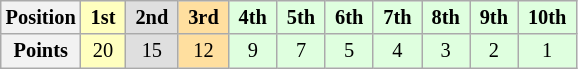<table class="wikitable" style="font-size:85%; text-align:center">
<tr>
<th>Position</th>
<td style="background:#ffffbf;"> <strong>1st</strong> </td>
<td style="background:#dfdfdf;"> <strong>2nd</strong> </td>
<td style="background:#ffdf9f;"> <strong>3rd</strong> </td>
<td style="background:#dfffdf;"> <strong>4th</strong> </td>
<td style="background:#dfffdf;"> <strong>5th</strong> </td>
<td style="background:#dfffdf;"> <strong>6th</strong> </td>
<td style="background:#dfffdf;"> <strong>7th</strong> </td>
<td style="background:#dfffdf;"> <strong>8th</strong> </td>
<td style="background:#dfffdf;"> <strong>9th</strong> </td>
<td style="background:#dfffdf;"> <strong>10th</strong> </td>
</tr>
<tr>
<th>Points</th>
<td style="background:#ffffbf;">20</td>
<td style="background:#dfdfdf;">15</td>
<td style="background:#ffdf9f;">12</td>
<td style="background:#dfffdf;">9</td>
<td style="background:#dfffdf;">7</td>
<td style="background:#dfffdf;">5</td>
<td style="background:#dfffdf;">4</td>
<td style="background:#dfffdf;">3</td>
<td style="background:#dfffdf;">2</td>
<td style="background:#dfffdf;">1</td>
</tr>
</table>
